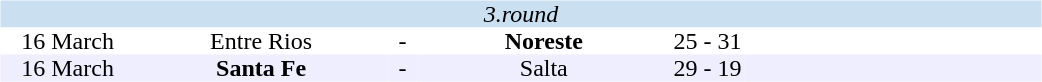<table width=700>
<tr>
<td width=700 valign="top"><br><table border=0 cellspacing=0 cellpadding=0 style="font-size: 100%; border-collapse: collapse;" width=100%>
<tr bgcolor="#CADFF0">
<td style="font-size:100%"; align="center" colspan="6"><em>3.round</em></td>
</tr>
<tr align=center bgcolor=#FFFFFF>
<td width=90>16 March</td>
<td width=170>Entre Rios</td>
<td width=20>-</td>
<td width=170><strong>Noreste</strong></td>
<td width=50>25 - 31</td>
<td width=200></td>
</tr>
<tr align=center bgcolor=#EEEEFF>
<td width=90>16 March</td>
<td width=170><strong>Santa Fe</strong></td>
<td width=20>-</td>
<td width=170>Salta</td>
<td width=50>29 - 19</td>
<td width=200></td>
</tr>
</table>
</td>
</tr>
</table>
